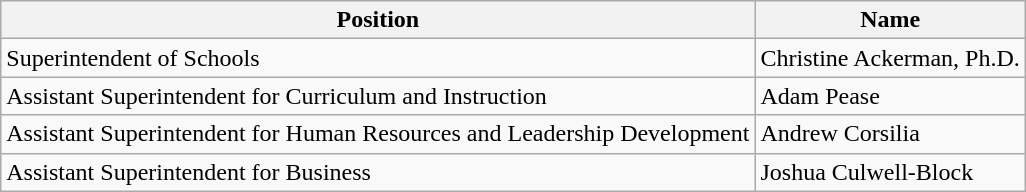<table class="wikitable">
<tr>
<th>Position</th>
<th>Name</th>
</tr>
<tr>
<td>Superintendent of Schools</td>
<td>Christine Ackerman, Ph.D.</td>
</tr>
<tr>
<td>Assistant Superintendent for Curriculum and Instruction</td>
<td>Adam Pease</td>
</tr>
<tr>
<td>Assistant Superintendent for Human Resources and Leadership Development</td>
<td>Andrew Corsilia</td>
</tr>
<tr>
<td>Assistant Superintendent for Business</td>
<td>Joshua Culwell-Block</td>
</tr>
</table>
